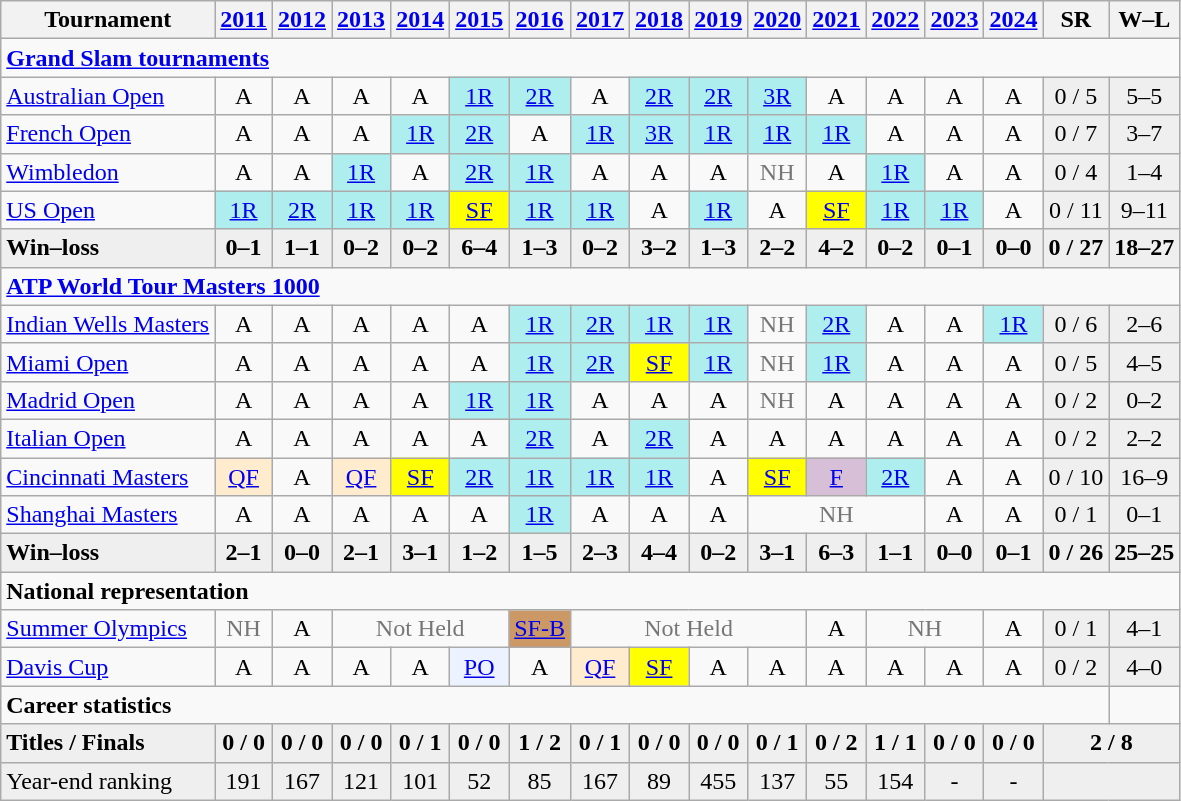<table class=wikitable style=text-align:center>
<tr>
<th>Tournament</th>
<th><a href='#'>2011</a></th>
<th><a href='#'>2012</a></th>
<th><a href='#'>2013</a></th>
<th><a href='#'>2014</a></th>
<th><a href='#'>2015</a></th>
<th><a href='#'>2016</a></th>
<th><a href='#'>2017</a></th>
<th><a href='#'>2018</a></th>
<th><a href='#'>2019</a></th>
<th><a href='#'>2020</a></th>
<th><a href='#'>2021</a></th>
<th><a href='#'>2022</a></th>
<th><a href='#'>2023</a></th>
<th><a href='#'>2024</a></th>
<th>SR</th>
<th>W–L</th>
</tr>
<tr>
<td colspan="17" style="text-align:left;"><strong><a href='#'>Grand Slam tournaments</a></strong></td>
</tr>
<tr>
<td align=left><a href='#'>Australian Open</a></td>
<td>A</td>
<td>A</td>
<td>A</td>
<td>A</td>
<td bgcolor=afeeee><a href='#'>1R</a></td>
<td bgcolor=afeeee><a href='#'>2R</a></td>
<td>A</td>
<td bgcolor=afeeee><a href='#'>2R</a></td>
<td bgcolor=afeeee><a href='#'>2R</a></td>
<td bgcolor=afeeee><a href='#'>3R</a></td>
<td>A</td>
<td>A</td>
<td>A</td>
<td>A</td>
<td style="background:#efefef;">0 / 5</td>
<td style="background:#efefef;">5–5</td>
</tr>
<tr>
<td align=left><a href='#'>French Open</a></td>
<td>A</td>
<td>A</td>
<td>A</td>
<td bgcolor=afeeee><a href='#'>1R</a></td>
<td bgcolor=afeeee><a href='#'>2R</a></td>
<td>A</td>
<td bgcolor=afeeee><a href='#'>1R</a></td>
<td bgcolor=afeeee><a href='#'>3R</a></td>
<td bgcolor=afeeee><a href='#'>1R</a></td>
<td bgcolor=afeeee><a href='#'>1R</a></td>
<td bgcolor=afeeee><a href='#'>1R</a></td>
<td>A</td>
<td>A</td>
<td>A</td>
<td style="background:#efefef;">0 / 7</td>
<td style="background:#efefef;">3–7</td>
</tr>
<tr>
<td align=left><a href='#'>Wimbledon</a></td>
<td>A</td>
<td>A</td>
<td bgcolor=afeeee><a href='#'>1R</a></td>
<td>A</td>
<td bgcolor=afeeee><a href='#'>2R</a></td>
<td bgcolor=afeeee><a href='#'>1R</a></td>
<td>A</td>
<td>A</td>
<td>A</td>
<td style=color:#767676>NH</td>
<td>A</td>
<td bgcolor=afeeee><a href='#'>1R</a></td>
<td>A</td>
<td>A</td>
<td style="background:#efefef;">0 / 4</td>
<td style="background:#efefef;">1–4</td>
</tr>
<tr>
<td align=left><a href='#'>US Open</a></td>
<td style="background:#afeeee;"><a href='#'>1R</a></td>
<td style="background:#afeeee;"><a href='#'>2R</a></td>
<td style="background:#afeeee;"><a href='#'>1R</a></td>
<td style="background:#afeeee;"><a href='#'>1R</a></td>
<td style="background:yellow;"><a href='#'>SF</a></td>
<td style="background:#afeeee;"><a href='#'>1R</a></td>
<td style="background:#afeeee;"><a href='#'>1R</a></td>
<td>A</td>
<td style="background:#afeeee;"><a href='#'>1R</a></td>
<td>A</td>
<td style="background:yellow;"><a href='#'>SF</a></td>
<td bgcolor=afeeee><a href='#'>1R</a></td>
<td bgcolor=afeeee><a href='#'>1R</a></td>
<td>A</td>
<td style="background:#efefef;">0 / 11</td>
<td style="background:#efefef;">9–11</td>
</tr>
<tr style=font-weight:bold;background:#efefef>
<td style=text-align:left>Win–loss</td>
<td>0–1</td>
<td>1–1</td>
<td>0–2</td>
<td>0–2</td>
<td>6–4</td>
<td>1–3</td>
<td>0–2</td>
<td>3–2</td>
<td>1–3</td>
<td>2–2</td>
<td>4–2</td>
<td>0–2</td>
<td>0–1</td>
<td>0–0</td>
<td>0 / 27</td>
<td>18–27</td>
</tr>
<tr>
<td colspan="17" style="text-align:left;"><strong><a href='#'>ATP World Tour Masters 1000</a></strong></td>
</tr>
<tr>
<td align=left><a href='#'>Indian Wells Masters</a></td>
<td>A</td>
<td>A</td>
<td>A</td>
<td>A</td>
<td>A</td>
<td bgcolor=afeeee><a href='#'>1R</a></td>
<td bgcolor=afeeee><a href='#'>2R</a></td>
<td bgcolor=afeeee><a href='#'>1R</a></td>
<td bgcolor=afeeee><a href='#'>1R</a></td>
<td style=color:#767676>NH</td>
<td bgcolor=afeeee><a href='#'>2R</a></td>
<td>A</td>
<td>A</td>
<td bgcolor=afeeee><a href='#'>1R</a></td>
<td style="background:#efefef;">0 / 6</td>
<td style="background:#efefef;">2–6</td>
</tr>
<tr>
<td align=left><a href='#'>Miami Open</a></td>
<td>A</td>
<td>A</td>
<td>A</td>
<td>A</td>
<td>A</td>
<td bgcolor=afeeee><a href='#'>1R</a></td>
<td bgcolor=afeeee><a href='#'>2R</a></td>
<td style="background:yellow;"><a href='#'>SF</a></td>
<td bgcolor=afeeee><a href='#'>1R</a></td>
<td style=color:#767676>NH</td>
<td bgcolor=afeeee><a href='#'>1R</a></td>
<td>A</td>
<td>A</td>
<td>A</td>
<td style="background:#efefef;">0 / 5</td>
<td style="background:#efefef;">4–5</td>
</tr>
<tr>
<td align=left><a href='#'>Madrid Open</a></td>
<td>A</td>
<td>A</td>
<td>A</td>
<td>A</td>
<td bgcolor=afeeee><a href='#'>1R</a></td>
<td bgcolor=afeeee><a href='#'>1R</a></td>
<td>A</td>
<td>A</td>
<td>A</td>
<td style=color:#767676>NH</td>
<td>A</td>
<td>A</td>
<td>A</td>
<td>A</td>
<td style="background:#efefef;">0 / 2</td>
<td style="background:#efefef;">0–2</td>
</tr>
<tr>
<td align=left><a href='#'>Italian Open</a></td>
<td>A</td>
<td>A</td>
<td>A</td>
<td>A</td>
<td>A</td>
<td bgcolor=afeeee><a href='#'>2R</a></td>
<td>A</td>
<td bgcolor=afeeee><a href='#'>2R</a></td>
<td>A</td>
<td>A</td>
<td>A</td>
<td>A</td>
<td>A</td>
<td>A</td>
<td style="background:#efefef;">0 / 2</td>
<td style="background:#efefef;">2–2</td>
</tr>
<tr>
<td align=left><a href='#'>Cincinnati Masters</a></td>
<td bgcolor=ffebcd><a href='#'>QF</a></td>
<td>A</td>
<td bgcolor=ffebcd><a href='#'>QF</a></td>
<td style="background:yellow;"><a href='#'>SF</a></td>
<td bgcolor=afeeee><a href='#'>2R</a></td>
<td bgcolor=afeeee><a href='#'>1R</a></td>
<td bgcolor=afeeee><a href='#'>1R</a></td>
<td bgcolor=afeeee><a href='#'>1R</a></td>
<td>A</td>
<td bgcolor=yellow><a href='#'>SF</a></td>
<td bgcolor=thistle><a href='#'>F</a></td>
<td bgcolor=afeeee><a href='#'>2R</a></td>
<td>A</td>
<td>A</td>
<td style="background:#efefef;">0 / 10</td>
<td style="background:#efefef;">16–9</td>
</tr>
<tr>
<td align=left><a href='#'>Shanghai Masters</a></td>
<td>A</td>
<td>A</td>
<td>A</td>
<td>A</td>
<td>A</td>
<td bgcolor=afeeee><a href='#'>1R</a></td>
<td>A</td>
<td>A</td>
<td>A</td>
<td colspan=3 style=color:#767676>NH</td>
<td>A</td>
<td>A</td>
<td style="background:#efefef;">0 / 1</td>
<td style="background:#efefef;">0–1</td>
</tr>
<tr style=font-weight:bold;background:#efefef>
<td style=text-align:left>Win–loss</td>
<td>2–1</td>
<td>0–0</td>
<td>2–1</td>
<td>3–1</td>
<td>1–2</td>
<td>1–5</td>
<td>2–3</td>
<td>4–4</td>
<td>0–2</td>
<td>3–1</td>
<td>6–3</td>
<td>1–1</td>
<td>0–0</td>
<td>0–1</td>
<td>0 / 26</td>
<td>25–25</td>
</tr>
<tr>
<td colspan="17" style="text-align:left;"><strong>National representation</strong></td>
</tr>
<tr>
<td align=left><a href='#'>Summer Olympics</a></td>
<td style=color:#767676>NH</td>
<td>A</td>
<td colspan=3 style=color:#767676>Not Held</td>
<td style="background:#c96;"><a href='#'>SF-B</a></td>
<td colspan=4 style=color:#767676>Not Held</td>
<td>A</td>
<td colspan=2 style="color:#767676;">NH</td>
<td>A</td>
<td style="background:#efefef;">0 / 1</td>
<td style="background:#efefef;">4–1</td>
</tr>
<tr>
<td align=left><a href='#'>Davis Cup</a></td>
<td>A</td>
<td>A</td>
<td>A</td>
<td>A</td>
<td bgcolor=ecf2ff><a href='#'>PO</a></td>
<td>A</td>
<td bgcolor=ffebcd><a href='#'>QF</a></td>
<td style="background:yellow;"><a href='#'>SF</a></td>
<td>A</td>
<td>A</td>
<td>A</td>
<td>A</td>
<td>A</td>
<td>A</td>
<td style="background:#efefef;">0 / 2</td>
<td style="background:#efefef;">4–0</td>
</tr>
<tr>
<td colspan="16" style="text-align:left;"><strong>Career statistics</strong></td>
</tr>
<tr style=font-weight:bold;background:#efefef>
<td style=text-align:left>Titles / Finals</td>
<td>0 / 0</td>
<td>0 / 0</td>
<td>0 / 0</td>
<td>0 / 1</td>
<td>0 / 0</td>
<td>1 / 2</td>
<td>0 / 1</td>
<td>0 / 0</td>
<td>0 / 0</td>
<td>0 / 1</td>
<td>0 / 2</td>
<td>1 / 1</td>
<td>0 / 0</td>
<td>0 / 0</td>
<td colspan=2>2 / 8</td>
</tr>
<tr style="background:#efefef;">
<td style="text-align:left;">Year-end ranking</td>
<td>191</td>
<td>167</td>
<td>121</td>
<td>101</td>
<td>52</td>
<td>85</td>
<td>167</td>
<td>89</td>
<td>455</td>
<td>137</td>
<td>55</td>
<td>154</td>
<td>-</td>
<td>-</td>
<td colspan=2></td>
</tr>
</table>
